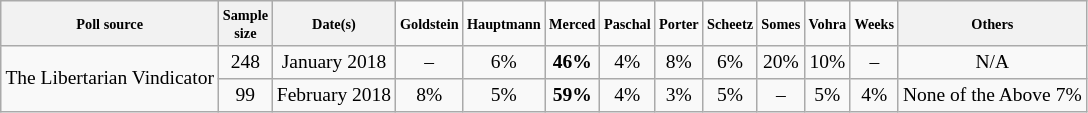<table class="wikitable" style="text-align:center; font-size:small">
<tr>
<th style="font-size:88%"><small>Poll source</small></th>
<th style="font-size:88%"><small>Sample<br>size</small></th>
<th style="font-size:88%"><small>Date(s)</small></th>
<td style="font-size:88%"><small><strong>Goldstein</strong></small></td>
<td style="font-size:88%"><small><strong>Hauptmann</strong></small></td>
<td style="font-size:88%"><small><strong>Merced</strong></small></td>
<td style="font-size:88%"><small><strong>Paschal</strong></small></td>
<td style="font-size:88%"><small><strong>Porter</strong></small></td>
<td style="font-size:88%"><small><strong>Scheetz</strong></small></td>
<td style="font-size:88%"><small><strong>Somes</strong></small></td>
<td style="font-size:88%"><small><strong>Vohra</strong></small></td>
<td style="font-size:88%"><small><strong>Weeks</strong></small></td>
<th style="font-size:88%"><small>Others</small></th>
</tr>
<tr>
<td rowspan="2">The Libertarian Vindicator</td>
<td>248</td>
<td>January 2018</td>
<td>–</td>
<td>6%</td>
<td><strong>46%</strong></td>
<td>4%</td>
<td>8%</td>
<td>6%</td>
<td>20%</td>
<td>10%</td>
<td>–</td>
<td>N/A</td>
</tr>
<tr>
<td>99</td>
<td>February 2018</td>
<td>8%</td>
<td>5%</td>
<td><strong>59%</strong></td>
<td>4%</td>
<td>3%</td>
<td>5%</td>
<td>–</td>
<td>5%</td>
<td>4%</td>
<td>None of the Above 7%</td>
</tr>
</table>
